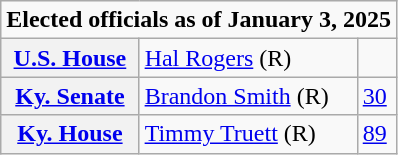<table class=wikitable>
<tr>
<td colspan="3"><strong>Elected officials as of January 3, 2025</strong></td>
</tr>
<tr>
<th scope=row><a href='#'>U.S. House</a></th>
<td><a href='#'>Hal Rogers</a> (R)</td>
<td></td>
</tr>
<tr>
<th scope=row><a href='#'>Ky. Senate</a></th>
<td><a href='#'>Brandon Smith</a> (R)</td>
<td><a href='#'>30</a></td>
</tr>
<tr>
<th scope=row><a href='#'>Ky. House</a></th>
<td><a href='#'>Timmy Truett</a> (R)</td>
<td><a href='#'>89</a></td>
</tr>
</table>
